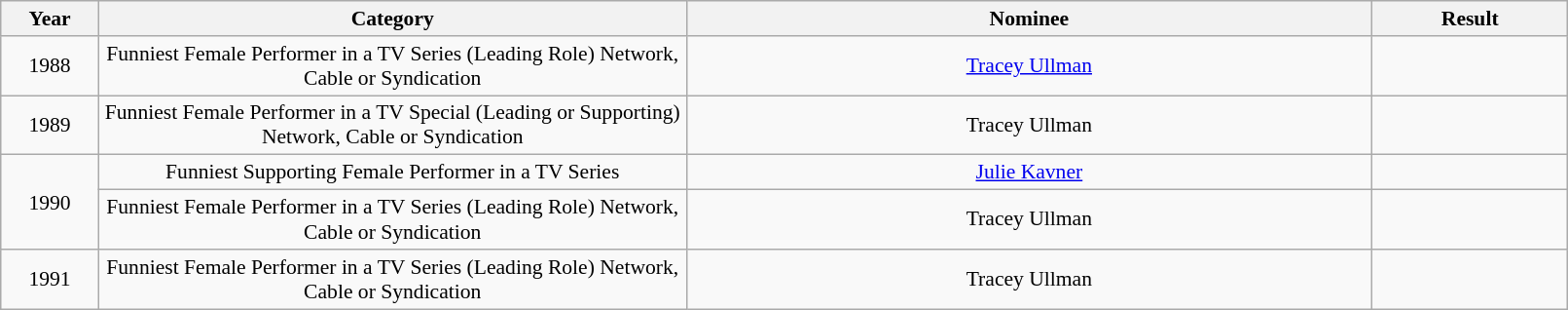<table class="wikitable plainrowheaders" style="font-size: 90%; text-align:center" width=85%>
<tr>
<th scope="col" width="5%">Year</th>
<th scope="col" width="30%">Category</th>
<th scope="col" width="35%">Nominee</th>
<th scope="col" width="10%">Result</th>
</tr>
<tr>
<td>1988</td>
<td>Funniest Female Performer in a TV Series (Leading Role) Network, Cable or Syndication</td>
<td><a href='#'>Tracey Ullman</a></td>
<td></td>
</tr>
<tr>
<td>1989</td>
<td>Funniest Female Performer in a TV Special (Leading or Supporting) Network, Cable or Syndication</td>
<td>Tracey Ullman</td>
<td></td>
</tr>
<tr>
<td rowspan=2>1990</td>
<td>Funniest Supporting Female Performer in a TV Series</td>
<td><a href='#'>Julie Kavner</a></td>
<td></td>
</tr>
<tr>
<td>Funniest Female Performer in a TV Series (Leading Role) Network, Cable or Syndication</td>
<td>Tracey Ullman</td>
<td></td>
</tr>
<tr>
<td>1991</td>
<td>Funniest Female Performer in a TV Series (Leading Role) Network, Cable or Syndication</td>
<td>Tracey Ullman</td>
<td></td>
</tr>
</table>
